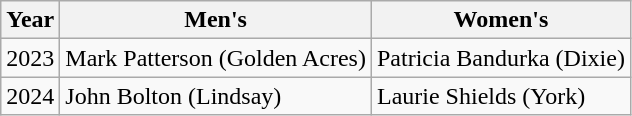<table class="wikitable">
<tr>
<th>Year</th>
<th>Men's</th>
<th>Women's</th>
</tr>
<tr>
<td>2023</td>
<td>Mark Patterson (Golden Acres)</td>
<td>Patricia Bandurka (Dixie)</td>
</tr>
<tr>
<td>2024</td>
<td>John Bolton (Lindsay)</td>
<td>Laurie Shields (York)</td>
</tr>
</table>
